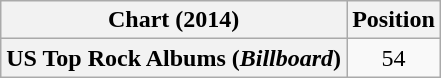<table class="wikitable plainrowheaders" style="text-align:center">
<tr>
<th scope="col">Chart (2014)</th>
<th scope="col">Position</th>
</tr>
<tr>
<th scope="row">US Top Rock Albums (<em>Billboard</em>)</th>
<td>54</td>
</tr>
</table>
